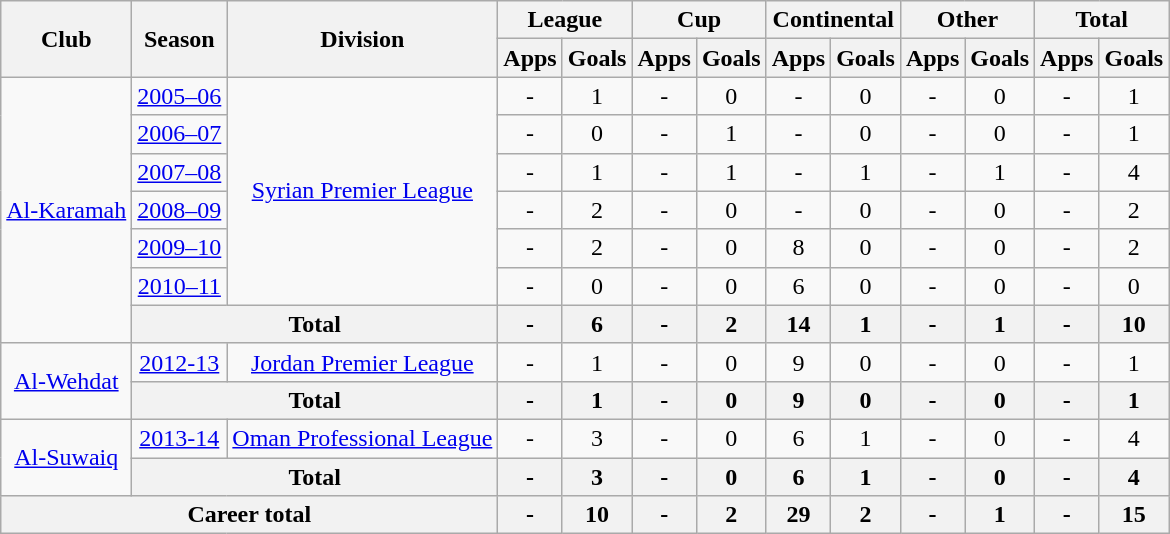<table class="wikitable" style="text-align: center;">
<tr>
<th rowspan="2">Club</th>
<th rowspan="2">Season</th>
<th rowspan="2">Division</th>
<th colspan="2">League</th>
<th colspan="2">Cup</th>
<th colspan="2">Continental</th>
<th colspan="2">Other</th>
<th colspan="2">Total</th>
</tr>
<tr>
<th>Apps</th>
<th>Goals</th>
<th>Apps</th>
<th>Goals</th>
<th>Apps</th>
<th>Goals</th>
<th>Apps</th>
<th>Goals</th>
<th>Apps</th>
<th>Goals</th>
</tr>
<tr>
<td rowspan="7"><a href='#'>Al-Karamah</a></td>
<td><a href='#'>2005–06</a></td>
<td rowspan="6"><a href='#'>Syrian Premier League</a></td>
<td>-</td>
<td>1</td>
<td>-</td>
<td>0</td>
<td>-</td>
<td>0</td>
<td>-</td>
<td>0</td>
<td>-</td>
<td>1</td>
</tr>
<tr>
<td><a href='#'>2006–07</a></td>
<td>-</td>
<td>0</td>
<td>-</td>
<td>1</td>
<td>-</td>
<td>0</td>
<td>-</td>
<td>0</td>
<td>-</td>
<td>1</td>
</tr>
<tr>
<td><a href='#'>2007–08</a></td>
<td>-</td>
<td>1</td>
<td>-</td>
<td>1</td>
<td>-</td>
<td>1</td>
<td>-</td>
<td>1</td>
<td>-</td>
<td>4</td>
</tr>
<tr>
<td><a href='#'>2008–09</a></td>
<td>-</td>
<td>2</td>
<td>-</td>
<td>0</td>
<td>-</td>
<td>0</td>
<td>-</td>
<td>0</td>
<td>-</td>
<td>2</td>
</tr>
<tr>
<td><a href='#'>2009–10</a></td>
<td>-</td>
<td>2</td>
<td>-</td>
<td>0</td>
<td>8</td>
<td>0</td>
<td>-</td>
<td>0</td>
<td>-</td>
<td>2</td>
</tr>
<tr>
<td><a href='#'>2010–11</a></td>
<td>-</td>
<td>0</td>
<td>-</td>
<td>0</td>
<td>6</td>
<td>0</td>
<td>-</td>
<td>0</td>
<td>-</td>
<td>0</td>
</tr>
<tr>
<th colspan="2">Total</th>
<th>-</th>
<th>6</th>
<th>-</th>
<th>2</th>
<th>14</th>
<th>1</th>
<th>-</th>
<th>1</th>
<th>-</th>
<th>10</th>
</tr>
<tr>
<td rowspan="2"><a href='#'>Al-Wehdat</a></td>
<td><a href='#'>2012-13</a></td>
<td rowspan="1"><a href='#'>Jordan Premier League</a></td>
<td>-</td>
<td>1</td>
<td>-</td>
<td>0</td>
<td>9</td>
<td>0</td>
<td>-</td>
<td>0</td>
<td>-</td>
<td>1</td>
</tr>
<tr>
<th colspan="2">Total</th>
<th>-</th>
<th>1</th>
<th>-</th>
<th>0</th>
<th>9</th>
<th>0</th>
<th>-</th>
<th>0</th>
<th>-</th>
<th>1</th>
</tr>
<tr>
<td rowspan="2"><a href='#'>Al-Suwaiq</a></td>
<td><a href='#'>2013-14</a></td>
<td rowspan="1"><a href='#'>Oman Professional League</a></td>
<td>-</td>
<td>3</td>
<td>-</td>
<td>0</td>
<td>6</td>
<td>1</td>
<td>-</td>
<td>0</td>
<td>-</td>
<td>4</td>
</tr>
<tr>
<th colspan="2">Total</th>
<th>-</th>
<th>3</th>
<th>-</th>
<th>0</th>
<th>6</th>
<th>1</th>
<th>-</th>
<th>0</th>
<th>-</th>
<th>4</th>
</tr>
<tr>
<th colspan="3">Career total</th>
<th>-</th>
<th>10</th>
<th>-</th>
<th>2</th>
<th>29</th>
<th>2</th>
<th>-</th>
<th>1</th>
<th>-</th>
<th>15</th>
</tr>
</table>
